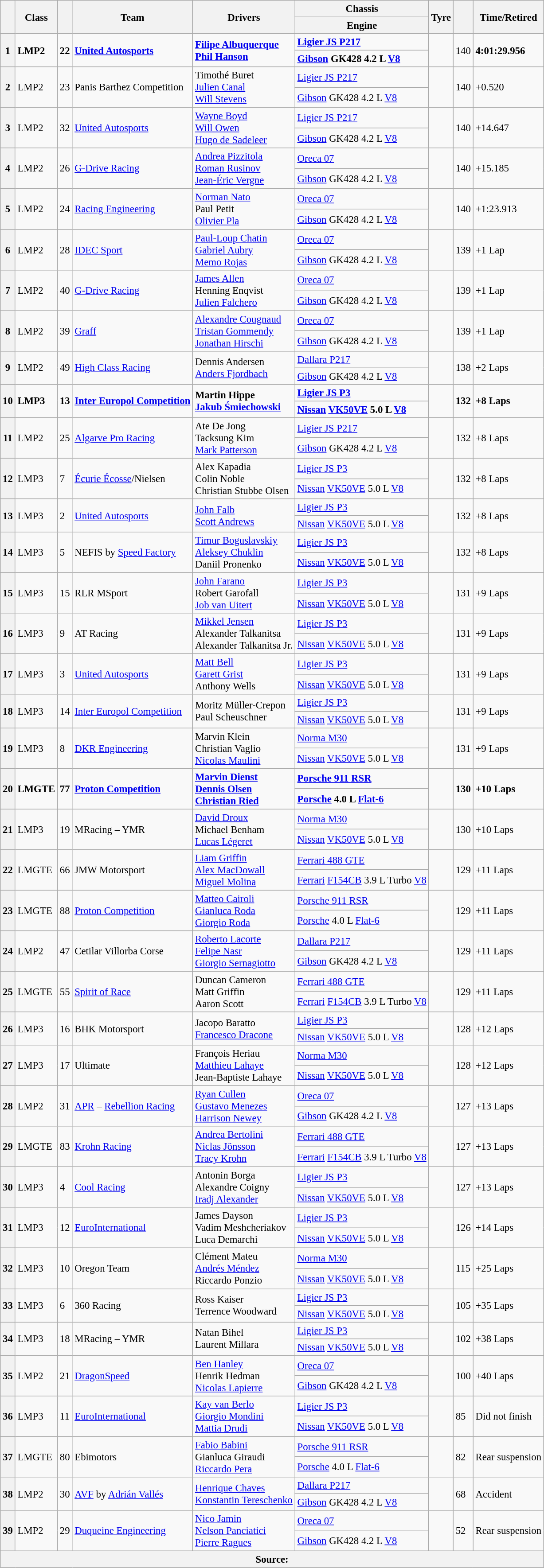<table class="wikitable" style="font-size:95%;">
<tr>
<th rowspan=2></th>
<th rowspan=2>Class</th>
<th rowspan=2></th>
<th rowspan=2>Team</th>
<th rowspan=2>Drivers</th>
<th>Chassis</th>
<th rowspan=2>Tyre</th>
<th rowspan=2></th>
<th rowspan=2>Time/Retired</th>
</tr>
<tr>
<th>Engine</th>
</tr>
<tr>
<th rowspan=2>1</th>
<td rowspan=2><strong>LMP2</strong></td>
<td rowspan=2><strong>22</strong></td>
<td rowspan=2><strong> <a href='#'>United Autosports</a></strong></td>
<td rowspan=2><strong> <a href='#'>Filipe Albuquerque</a><br> <a href='#'>Phil Hanson</a></strong></td>
<td><strong><a href='#'>Ligier JS P217</a></strong></td>
<td rowspan=2></td>
<td rowspan=2>140</td>
<td rowspan=2><strong>4:01:29.956</strong></td>
</tr>
<tr>
<td><strong><a href='#'>Gibson</a> GK428 4.2 L <a href='#'>V8</a></strong></td>
</tr>
<tr>
<th rowspan=2>2</th>
<td rowspan=2>LMP2</td>
<td rowspan=2>23</td>
<td rowspan=2> Panis Barthez Competition</td>
<td rowspan=2> Timothé Buret<br> <a href='#'>Julien Canal</a><br> <a href='#'>Will Stevens</a></td>
<td><a href='#'>Ligier JS P217</a></td>
<td rowspan=2></td>
<td rowspan=2>140</td>
<td rowspan=2>+0.520</td>
</tr>
<tr>
<td><a href='#'>Gibson</a> GK428 4.2 L <a href='#'>V8</a></td>
</tr>
<tr>
<th rowspan=2>3</th>
<td rowspan=2>LMP2</td>
<td rowspan=2>32</td>
<td rowspan=2> <a href='#'>United Autosports</a></td>
<td rowspan=2> <a href='#'>Wayne Boyd</a><br> <a href='#'>Will Owen</a><br> <a href='#'>Hugo de Sadeleer</a></td>
<td><a href='#'>Ligier JS P217</a></td>
<td rowspan=2></td>
<td rowspan=2>140</td>
<td rowspan=2>+14.647</td>
</tr>
<tr>
<td><a href='#'>Gibson</a> GK428 4.2 L <a href='#'>V8</a></td>
</tr>
<tr>
<th rowspan=2>4</th>
<td rowspan=2>LMP2</td>
<td rowspan=2>26</td>
<td rowspan=2> <a href='#'>G-Drive Racing</a></td>
<td rowspan=2> <a href='#'>Andrea Pizzitola</a><br> <a href='#'>Roman Rusinov</a><br> <a href='#'>Jean-Éric Vergne</a></td>
<td><a href='#'>Oreca 07</a></td>
<td rowspan=2></td>
<td rowspan=2>140</td>
<td rowspan=2>+15.185</td>
</tr>
<tr>
<td><a href='#'>Gibson</a> GK428 4.2 L <a href='#'>V8</a></td>
</tr>
<tr>
<th rowspan=2>5</th>
<td rowspan=2>LMP2</td>
<td rowspan=2>24</td>
<td rowspan=2> <a href='#'>Racing Engineering</a></td>
<td rowspan=2> <a href='#'>Norman Nato</a><br> Paul Petit<br> <a href='#'>Olivier Pla</a></td>
<td><a href='#'>Oreca 07</a></td>
<td rowspan=2></td>
<td rowspan=2>140</td>
<td rowspan=2>+1:23.913</td>
</tr>
<tr>
<td><a href='#'>Gibson</a> GK428 4.2 L <a href='#'>V8</a></td>
</tr>
<tr>
<th rowspan=2>6</th>
<td rowspan=2>LMP2</td>
<td rowspan=2>28</td>
<td rowspan=2> <a href='#'>IDEC Sport</a></td>
<td rowspan=2> <a href='#'>Paul-Loup Chatin</a><br> <a href='#'>Gabriel Aubry</a><br> <a href='#'>Memo Rojas</a></td>
<td><a href='#'>Oreca 07</a></td>
<td rowspan=2></td>
<td rowspan=2>139</td>
<td rowspan=2>+1 Lap</td>
</tr>
<tr>
<td><a href='#'>Gibson</a> GK428 4.2 L <a href='#'>V8</a></td>
</tr>
<tr>
<th rowspan=2>7</th>
<td rowspan=2>LMP2</td>
<td rowspan=2>40</td>
<td rowspan=2> <a href='#'>G-Drive Racing</a></td>
<td rowspan=2> <a href='#'>James Allen</a><br> Henning Enqvist<br> <a href='#'>Julien Falchero</a></td>
<td><a href='#'>Oreca 07</a></td>
<td rowspan=2></td>
<td rowspan=2>139</td>
<td rowspan=2>+1 Lap</td>
</tr>
<tr>
<td><a href='#'>Gibson</a> GK428 4.2 L <a href='#'>V8</a></td>
</tr>
<tr>
<th rowspan=2>8</th>
<td rowspan=2>LMP2</td>
<td rowspan=2>39</td>
<td rowspan=2> <a href='#'>Graff</a></td>
<td rowspan=2> <a href='#'>Alexandre Cougnaud</a><br> <a href='#'>Tristan Gommendy</a><br> <a href='#'>Jonathan Hirschi</a></td>
<td><a href='#'>Oreca 07</a></td>
<td rowspan=2></td>
<td rowspan=2>139</td>
<td rowspan=2>+1 Lap</td>
</tr>
<tr>
<td><a href='#'>Gibson</a> GK428 4.2 L <a href='#'>V8</a></td>
</tr>
<tr>
<th rowspan=2>9</th>
<td rowspan=2>LMP2</td>
<td rowspan=2>49</td>
<td rowspan=2> <a href='#'>High Class Racing</a></td>
<td rowspan=2> Dennis Andersen<br> <a href='#'>Anders Fjordbach</a></td>
<td><a href='#'>Dallara P217</a></td>
<td rowspan=2></td>
<td rowspan=2>138</td>
<td rowspan=2>+2 Laps</td>
</tr>
<tr>
<td><a href='#'>Gibson</a> GK428 4.2 L <a href='#'>V8</a></td>
</tr>
<tr>
<th rowspan=2>10</th>
<td rowspan=2><strong>LMP3</strong></td>
<td rowspan=2><strong>13</strong></td>
<td rowspan=2><strong> <a href='#'>Inter Europol Competition</a></strong></td>
<td rowspan=2><strong> Martin Hippe<br> <a href='#'>Jakub Śmiechowski</a></strong></td>
<td><strong><a href='#'>Ligier JS P3</a></strong></td>
<td rowspan=2></td>
<td rowspan=2><strong>132</strong></td>
<td rowspan=2><strong>+8 Laps</strong></td>
</tr>
<tr>
<td><strong><a href='#'>Nissan</a> <a href='#'>VK50VE</a> 5.0 L <a href='#'>V8</a></strong></td>
</tr>
<tr>
<th rowspan=2>11</th>
<td rowspan=2>LMP2</td>
<td rowspan=2>25</td>
<td rowspan=2> <a href='#'>Algarve Pro Racing</a></td>
<td rowspan=2> Ate De Jong<br> Tacksung Kim<br> <a href='#'>Mark Patterson</a></td>
<td><a href='#'>Ligier JS P217</a></td>
<td rowspan=2></td>
<td rowspan=2>132</td>
<td rowspan=2>+8 Laps</td>
</tr>
<tr>
<td><a href='#'>Gibson</a> GK428 4.2 L <a href='#'>V8</a></td>
</tr>
<tr>
<th rowspan=2>12</th>
<td rowspan=2>LMP3</td>
<td rowspan=2>7</td>
<td rowspan=2> <a href='#'>Écurie Écosse</a>/Nielsen</td>
<td rowspan=2> Alex Kapadia<br> Colin Noble<br> Christian Stubbe Olsen</td>
<td><a href='#'>Ligier JS P3</a></td>
<td rowspan=2></td>
<td rowspan=2>132</td>
<td rowspan=2>+8 Laps</td>
</tr>
<tr>
<td><a href='#'>Nissan</a> <a href='#'>VK50VE</a> 5.0 L <a href='#'>V8</a></td>
</tr>
<tr>
<th rowspan=2>13</th>
<td rowspan=2>LMP3</td>
<td rowspan=2>2</td>
<td rowspan=2> <a href='#'>United Autosports</a></td>
<td rowspan=2> <a href='#'>John Falb</a><br> <a href='#'>Scott Andrews</a></td>
<td><a href='#'>Ligier JS P3</a></td>
<td rowspan=2></td>
<td rowspan=2>132</td>
<td rowspan=2>+8 Laps</td>
</tr>
<tr>
<td><a href='#'>Nissan</a> <a href='#'>VK50VE</a> 5.0 L <a href='#'>V8</a></td>
</tr>
<tr>
<th rowspan=2>14</th>
<td rowspan=2>LMP3</td>
<td rowspan=2>5</td>
<td rowspan=2> NEFIS by <a href='#'>Speed Factory</a></td>
<td rowspan=2> <a href='#'>Timur Boguslavskiy</a><br> <a href='#'>Aleksey Chuklin</a><br> Daniil Pronenko</td>
<td><a href='#'>Ligier JS P3</a></td>
<td rowspan=2></td>
<td rowspan=2>132</td>
<td rowspan=2>+8 Laps</td>
</tr>
<tr>
<td><a href='#'>Nissan</a> <a href='#'>VK50VE</a> 5.0 L <a href='#'>V8</a></td>
</tr>
<tr>
<th rowspan=2>15</th>
<td rowspan=2>LMP3</td>
<td rowspan=2>15</td>
<td rowspan=2> RLR MSport</td>
<td rowspan=2> <a href='#'>John Farano</a><br> Robert Garofall<br> <a href='#'>Job van Uitert</a></td>
<td><a href='#'>Ligier JS P3</a></td>
<td rowspan=2></td>
<td rowspan=2>131</td>
<td rowspan=2>+9 Laps</td>
</tr>
<tr>
<td><a href='#'>Nissan</a> <a href='#'>VK50VE</a> 5.0 L <a href='#'>V8</a></td>
</tr>
<tr>
<th rowspan=2>16</th>
<td rowspan=2>LMP3</td>
<td rowspan=2>9</td>
<td rowspan=2> AT Racing</td>
<td rowspan=2> <a href='#'>Mikkel Jensen</a><br> Alexander Talkanitsa<br> Alexander Talkanitsa Jr.</td>
<td><a href='#'>Ligier JS P3</a></td>
<td rowspan=2></td>
<td rowspan=2>131</td>
<td rowspan=2>+9 Laps</td>
</tr>
<tr>
<td><a href='#'>Nissan</a> <a href='#'>VK50VE</a> 5.0 L <a href='#'>V8</a></td>
</tr>
<tr>
<th rowspan=2>17</th>
<td rowspan=2>LMP3</td>
<td rowspan=2>3</td>
<td rowspan=2> <a href='#'>United Autosports</a></td>
<td rowspan=2> <a href='#'>Matt Bell</a><br> <a href='#'>Garett Grist</a><br> Anthony Wells</td>
<td><a href='#'>Ligier JS P3</a></td>
<td rowspan=2></td>
<td rowspan=2>131</td>
<td rowspan=2>+9 Laps</td>
</tr>
<tr>
<td><a href='#'>Nissan</a> <a href='#'>VK50VE</a> 5.0 L <a href='#'>V8</a></td>
</tr>
<tr>
<th rowspan=2>18</th>
<td rowspan=2>LMP3</td>
<td rowspan=2>14</td>
<td rowspan=2> <a href='#'>Inter Europol Competition</a></td>
<td rowspan=2> Moritz Müller-Crepon<br> Paul Scheuschner</td>
<td><a href='#'>Ligier JS P3</a></td>
<td rowspan=2></td>
<td rowspan=2>131</td>
<td rowspan=2>+9 Laps</td>
</tr>
<tr>
<td><a href='#'>Nissan</a> <a href='#'>VK50VE</a> 5.0 L <a href='#'>V8</a></td>
</tr>
<tr>
<th rowspan=2>19</th>
<td rowspan=2>LMP3</td>
<td rowspan=2>8</td>
<td rowspan=2> <a href='#'>DKR Engineering</a></td>
<td rowspan=2> Marvin Klein<br> Christian Vaglio<br> <a href='#'>Nicolas Maulini</a></td>
<td><a href='#'>Norma M30</a></td>
<td rowspan=2></td>
<td rowspan=2>131</td>
<td rowspan=2>+9 Laps</td>
</tr>
<tr>
<td><a href='#'>Nissan</a> <a href='#'>VK50VE</a> 5.0 L <a href='#'>V8</a></td>
</tr>
<tr>
<th rowspan=2>20</th>
<td rowspan=2><strong>LMGTE</strong></td>
<td rowspan=2><strong>77</strong></td>
<td rowspan=2><strong> <a href='#'>Proton Competition</a></strong></td>
<td rowspan=2><strong> <a href='#'>Marvin Dienst</a><br> <a href='#'>Dennis Olsen</a><br> <a href='#'>Christian Ried</a></strong></td>
<td><a href='#'><strong>Porsche 911 RSR</strong></a></td>
<td rowspan=2></td>
<td rowspan=2><strong>130</strong></td>
<td rowspan=2><strong>+10 Laps</strong></td>
</tr>
<tr>
<td><strong><a href='#'>Porsche</a> 4.0 L <a href='#'>Flat-6</a></strong></td>
</tr>
<tr>
<th rowspan=2>21</th>
<td rowspan=2>LMP3</td>
<td rowspan=2>19</td>
<td rowspan=2> MRacing – YMR</td>
<td rowspan=2 nowrap> <a href='#'>David Droux</a><br> Michael Benham<br> <a href='#'>Lucas Légeret</a></td>
<td><a href='#'>Norma M30</a></td>
<td rowspan=2></td>
<td rowspan=2>130</td>
<td rowspan=2>+10 Laps</td>
</tr>
<tr>
<td><a href='#'>Nissan</a> <a href='#'>VK50VE</a> 5.0 L <a href='#'>V8</a></td>
</tr>
<tr>
<th rowspan=2>22</th>
<td rowspan=2>LMGTE</td>
<td rowspan=2>66</td>
<td rowspan=2> JMW Motorsport</td>
<td rowspan=2> <a href='#'>Liam Griffin</a><br> <a href='#'>Alex MacDowall</a><br> <a href='#'>Miguel Molina</a></td>
<td><a href='#'>Ferrari 488 GTE</a></td>
<td rowspan=2></td>
<td rowspan=2>129</td>
<td rowspan=2>+11 Laps</td>
</tr>
<tr>
<td><a href='#'>Ferrari</a> <a href='#'>F154CB</a> 3.9 L Turbo <a href='#'>V8</a></td>
</tr>
<tr>
<th rowspan=2>23</th>
<td rowspan=2>LMGTE</td>
<td rowspan=2>88</td>
<td rowspan=2> <a href='#'>Proton Competition</a></td>
<td rowspan=2> <a href='#'>Matteo Cairoli</a><br> <a href='#'>Gianluca Roda</a><br> <a href='#'>Giorgio Roda</a></td>
<td><a href='#'>Porsche 911 RSR</a></td>
<td rowspan=2></td>
<td rowspan=2>129</td>
<td rowspan=2>+11 Laps</td>
</tr>
<tr>
<td><a href='#'>Porsche</a> 4.0 L <a href='#'>Flat-6</a></td>
</tr>
<tr>
<th rowspan=2>24</th>
<td rowspan=2>LMP2</td>
<td rowspan=2>47</td>
<td rowspan=2> Cetilar Villorba Corse</td>
<td rowspan=2> <a href='#'>Roberto Lacorte</a><br> <a href='#'>Felipe Nasr</a><br> <a href='#'>Giorgio Sernagiotto</a></td>
<td><a href='#'>Dallara P217</a></td>
<td rowspan=2></td>
<td rowspan=2>129</td>
<td rowspan=2>+11 Laps</td>
</tr>
<tr>
<td><a href='#'>Gibson</a> GK428 4.2 L <a href='#'>V8</a></td>
</tr>
<tr>
<th rowspan=2>25</th>
<td rowspan=2>LMGTE</td>
<td rowspan=2>55</td>
<td rowspan=2> <a href='#'>Spirit of Race</a></td>
<td rowspan=2> Duncan Cameron<br> Matt Griffin<br> Aaron Scott</td>
<td><a href='#'>Ferrari 488 GTE</a></td>
<td rowspan=2></td>
<td rowspan=2>129</td>
<td rowspan=2>+11 Laps</td>
</tr>
<tr>
<td><a href='#'>Ferrari</a> <a href='#'>F154CB</a> 3.9 L Turbo <a href='#'>V8</a></td>
</tr>
<tr>
<th rowspan=2>26</th>
<td rowspan=2>LMP3</td>
<td rowspan=2>16</td>
<td rowspan=2> BHK Motorsport</td>
<td rowspan=2> Jacopo Baratto<br> <a href='#'>Francesco Dracone</a></td>
<td><a href='#'>Ligier JS P3</a></td>
<td rowspan=2></td>
<td rowspan=2>128</td>
<td rowspan=2>+12 Laps</td>
</tr>
<tr>
<td><a href='#'>Nissan</a> <a href='#'>VK50VE</a> 5.0 L <a href='#'>V8</a></td>
</tr>
<tr>
<th rowspan=2>27</th>
<td rowspan=2>LMP3</td>
<td rowspan=2>17</td>
<td rowspan=2> Ultimate</td>
<td rowspan=2> François Heriau<br> <a href='#'>Matthieu Lahaye</a><br> Jean-Baptiste Lahaye</td>
<td><a href='#'>Norma M30</a></td>
<td rowspan=2></td>
<td rowspan=2>128</td>
<td rowspan=2>+12 Laps</td>
</tr>
<tr>
<td><a href='#'>Nissan</a> <a href='#'>VK50VE</a> 5.0 L <a href='#'>V8</a></td>
</tr>
<tr>
<th rowspan=2>28</th>
<td rowspan=2>LMP2</td>
<td rowspan=2>31</td>
<td rowspan=2> <a href='#'>APR</a> – <a href='#'>Rebellion Racing</a></td>
<td rowspan=2> <a href='#'>Ryan Cullen</a><br> <a href='#'>Gustavo Menezes</a><br> <a href='#'>Harrison Newey</a></td>
<td><a href='#'>Oreca 07</a></td>
<td rowspan=2></td>
<td rowspan=2>127</td>
<td rowspan=2>+13 Laps</td>
</tr>
<tr>
<td><a href='#'>Gibson</a> GK428 4.2 L <a href='#'>V8</a></td>
</tr>
<tr>
<th rowspan=2>29</th>
<td rowspan=2>LMGTE</td>
<td rowspan=2>83</td>
<td rowspan=2> <a href='#'>Krohn Racing</a></td>
<td rowspan=2> <a href='#'>Andrea Bertolini</a><br> <a href='#'>Niclas Jönsson</a><br> <a href='#'>Tracy Krohn</a></td>
<td><a href='#'>Ferrari 488 GTE</a></td>
<td rowspan=2></td>
<td rowspan=2>127</td>
<td rowspan=2>+13 Laps</td>
</tr>
<tr>
<td><a href='#'>Ferrari</a> <a href='#'>F154CB</a> 3.9 L Turbo <a href='#'>V8</a></td>
</tr>
<tr>
<th rowspan=2>30</th>
<td rowspan=2>LMP3</td>
<td rowspan=2>4</td>
<td rowspan=2> <a href='#'>Cool Racing</a></td>
<td rowspan=2> Antonin Borga<br> Alexandre Coigny<br> <a href='#'>Iradj Alexander</a></td>
<td><a href='#'>Ligier JS P3</a></td>
<td rowspan=2></td>
<td rowspan=2>127</td>
<td rowspan=2>+13 Laps</td>
</tr>
<tr>
<td><a href='#'>Nissan</a> <a href='#'>VK50VE</a> 5.0 L <a href='#'>V8</a></td>
</tr>
<tr>
<th rowspan=2>31</th>
<td rowspan=2>LMP3</td>
<td rowspan=2>12</td>
<td rowspan=2> <a href='#'>EuroInternational</a></td>
<td rowspan=2> James Dayson<br> Vadim Meshcheriakov<br> Luca Demarchi</td>
<td><a href='#'>Ligier JS P3</a></td>
<td rowspan=2></td>
<td rowspan=2>126</td>
<td rowspan=2>+14 Laps</td>
</tr>
<tr>
<td><a href='#'>Nissan</a> <a href='#'>VK50VE</a> 5.0 L <a href='#'>V8</a></td>
</tr>
<tr>
<th rowspan=2>32</th>
<td rowspan=2>LMP3</td>
<td rowspan=2>10</td>
<td rowspan=2> Oregon Team</td>
<td rowspan=2> Clément Mateu<br> <a href='#'>Andrés Méndez</a><br> Riccardo Ponzio</td>
<td><a href='#'>Norma M30</a></td>
<td rowspan=2></td>
<td rowspan=2>115</td>
<td rowspan=2>+25 Laps</td>
</tr>
<tr>
<td><a href='#'>Nissan</a> <a href='#'>VK50VE</a> 5.0 L <a href='#'>V8</a></td>
</tr>
<tr>
<th rowspan=2>33</th>
<td rowspan=2>LMP3</td>
<td rowspan=2>6</td>
<td rowspan=2> 360 Racing</td>
<td rowspan=2> Ross Kaiser<br> Terrence Woodward</td>
<td><a href='#'>Ligier JS P3</a></td>
<td rowspan=2></td>
<td rowspan=2>105</td>
<td rowspan=2>+35 Laps</td>
</tr>
<tr>
<td><a href='#'>Nissan</a> <a href='#'>VK50VE</a> 5.0 L <a href='#'>V8</a></td>
</tr>
<tr>
<th rowspan=2>34</th>
<td rowspan=2>LMP3</td>
<td rowspan=2>18</td>
<td rowspan=2> MRacing – YMR</td>
<td rowspan=2> Natan Bihel<br> Laurent Millara</td>
<td><a href='#'>Ligier JS P3</a></td>
<td rowspan=2></td>
<td rowspan=2>102</td>
<td rowspan=2>+38 Laps</td>
</tr>
<tr>
<td><a href='#'>Nissan</a> <a href='#'>VK50VE</a> 5.0 L <a href='#'>V8</a></td>
</tr>
<tr>
<th rowspan=2>35</th>
<td rowspan=2>LMP2</td>
<td rowspan=2>21</td>
<td rowspan=2> <a href='#'>DragonSpeed</a></td>
<td rowspan=2> <a href='#'>Ben Hanley</a><br> Henrik Hedman<br> <a href='#'>Nicolas Lapierre</a></td>
<td><a href='#'>Oreca 07</a></td>
<td rowspan=2></td>
<td rowspan=2>100</td>
<td rowspan=2>+40 Laps</td>
</tr>
<tr>
<td><a href='#'>Gibson</a> GK428 4.2 L <a href='#'>V8</a></td>
</tr>
<tr>
<th rowspan=2>36</th>
<td rowspan=2>LMP3</td>
<td rowspan=2>11</td>
<td rowspan=2> <a href='#'>EuroInternational</a></td>
<td rowspan=2> <a href='#'>Kay van Berlo</a><br> <a href='#'>Giorgio Mondini</a><br> <a href='#'>Mattia Drudi</a></td>
<td><a href='#'>Ligier JS P3</a></td>
<td rowspan=2></td>
<td rowspan=2>85</td>
<td rowspan=2>Did not finish</td>
</tr>
<tr>
<td><a href='#'>Nissan</a> <a href='#'>VK50VE</a> 5.0 L <a href='#'>V8</a></td>
</tr>
<tr>
<th rowspan=2>37</th>
<td rowspan=2>LMGTE</td>
<td rowspan=2>80</td>
<td rowspan=2> Ebimotors</td>
<td rowspan=2> <a href='#'>Fabio Babini</a><br> Gianluca Giraudi<br> <a href='#'>Riccardo Pera</a></td>
<td><a href='#'>Porsche 911 RSR</a></td>
<td rowspan=2></td>
<td rowspan=2>82</td>
<td rowspan=2>Rear suspension</td>
</tr>
<tr>
<td><a href='#'>Porsche</a> 4.0 L <a href='#'>Flat-6</a></td>
</tr>
<tr>
<th rowspan=2>38</th>
<td rowspan=2>LMP2</td>
<td rowspan=2>30</td>
<td rowspan=2> <a href='#'>AVF</a> by <a href='#'>Adrián Vallés</a></td>
<td rowspan=2> <a href='#'>Henrique Chaves</a><br> <a href='#'>Konstantin Tereschenko</a></td>
<td><a href='#'>Dallara P217</a></td>
<td rowspan=2></td>
<td rowspan=2>68</td>
<td rowspan=2>Accident</td>
</tr>
<tr>
<td><a href='#'>Gibson</a> GK428 4.2 L <a href='#'>V8</a></td>
</tr>
<tr>
<th rowspan=2>39</th>
<td rowspan=2>LMP2</td>
<td rowspan=2>29</td>
<td rowspan=2> <a href='#'>Duqueine Engineering</a></td>
<td rowspan=2> <a href='#'>Nico Jamin</a><br> <a href='#'>Nelson Panciatici</a><br> <a href='#'>Pierre Ragues</a></td>
<td><a href='#'>Oreca 07</a></td>
<td rowspan=2></td>
<td rowspan=2>52</td>
<td rowspan=2>Rear suspension</td>
</tr>
<tr>
<td><a href='#'>Gibson</a> GK428 4.2 L <a href='#'>V8</a></td>
</tr>
<tr>
<th colspan="9">Source:</th>
</tr>
</table>
